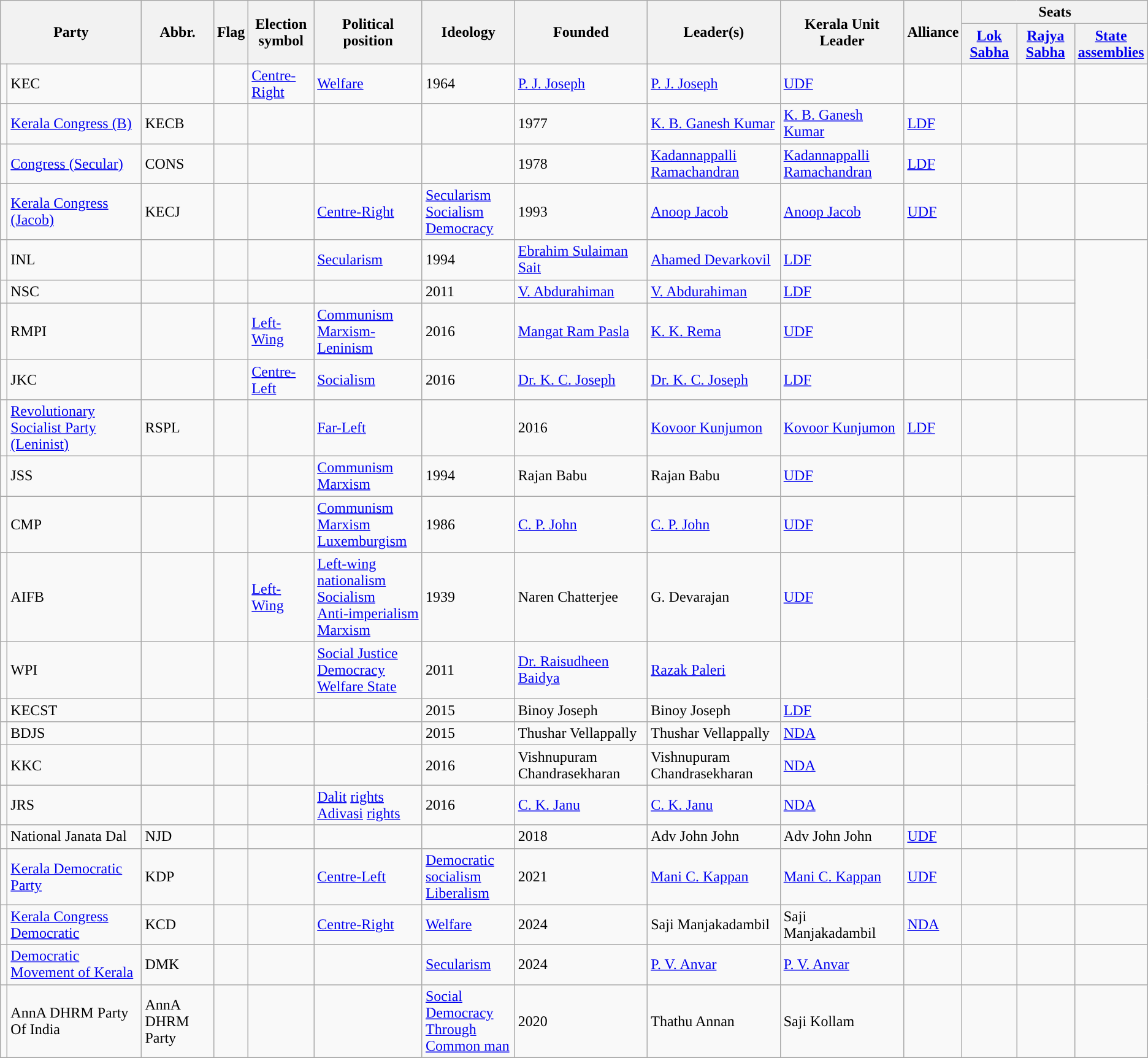<table class="wikitable sortable">
<tr>
<th colspan=2 rowspan=2>Party</th>
<th rowspan="2">Abbr.</th>
<th rowspan="2" class="unsortable">Flag</th>
<th rowspan=2 class=unsortable>Election<br>symbol</th>
<th rowspan=2>Political<br>position</th>
<th rowspan=2>Ideology</th>
<th rowspan=2>Founded</th>
<th rowspan=2>Leader(s)</th>
<th rowspan=2>Kerala Unit Leader</th>
<th rowspan=2>Alliance</th>
<th colspan=3>Seats</th>
</tr>
<tr>
<th><a href='#'>Lok Sabha</a></th>
<th><a href='#'>Rajya Sabha</a></th>
<th><a href='#'>State<br>assemblies</a></th>
</tr>
<tr>
<td></td>
<td>KEC</td>
<td></td>
<td></td>
<td><a href='#'>Centre-Right</a></td>
<td><a href='#'>Welfare</a></td>
<td>1964</td>
<td><a href='#'>P. J. Joseph</a></td>
<td><a href='#'>P. J. Joseph</a></td>
<td><a href='#'>UDF</a></td>
<td></td>
<td></td>
<td></td>
</tr>
<tr>
<td style="background-color:"></td>
<td><a href='#'>Kerala Congress (B)</a></td>
<td>KECB</td>
<td></td>
<td></td>
<td></td>
<td></td>
<td>1977</td>
<td><a href='#'>K. B. Ganesh Kumar</a></td>
<td><a href='#'>K. B. Ganesh Kumar</a></td>
<td><a href='#'>LDF</a></td>
<td></td>
<td></td>
<td></td>
</tr>
<tr>
<td style="background-color:"></td>
<td><a href='#'>Congress (Secular)</a></td>
<td>CONS</td>
<td></td>
<td></td>
<td></td>
<td></td>
<td>1978</td>
<td><a href='#'>Kadannappalli Ramachandran</a></td>
<td><a href='#'>Kadannappalli Ramachandran</a></td>
<td><a href='#'>LDF</a></td>
<td></td>
<td></td>
<td></td>
</tr>
<tr>
<td style="background-color:"></td>
<td><a href='#'>Kerala Congress (Jacob)</a></td>
<td>KECJ</td>
<td></td>
<td></td>
<td><a href='#'>Centre-Right</a></td>
<td><a href='#'>Secularism</a><br><a href='#'>Socialism</a><br><a href='#'>Democracy</a></td>
<td>1993</td>
<td><a href='#'>Anoop Jacob</a></td>
<td><a href='#'>Anoop Jacob</a></td>
<td><a href='#'>UDF</a></td>
<td></td>
<td></td>
<td></td>
</tr>
<tr>
<td></td>
<td>INL</td>
<td></td>
<td></td>
<td></td>
<td><a href='#'>Secularism</a></td>
<td>1994</td>
<td><a href='#'>Ebrahim Sulaiman Sait</a></td>
<td><a href='#'>Ahamed Devarkovil</a></td>
<td><a href='#'>LDF</a></td>
<td></td>
<td></td>
<td></td>
</tr>
<tr>
<td></td>
<td>NSC</td>
<td></td>
<td></td>
<td></td>
<td></td>
<td>2011</td>
<td><a href='#'>V. Abdurahiman</a></td>
<td><a href='#'>V. Abdurahiman</a></td>
<td><a href='#'>LDF</a></td>
<td></td>
<td></td>
<td></td>
</tr>
<tr>
<td></td>
<td>RMPI</td>
<td></td>
<td></td>
<td><a href='#'>Left-Wing</a></td>
<td><a href='#'>Communism</a><br><a href='#'>Marxism-Leninism</a></td>
<td>2016</td>
<td><a href='#'>Mangat Ram Pasla</a></td>
<td><a href='#'>K. K. Rema</a></td>
<td><a href='#'>UDF</a></td>
<td></td>
<td></td>
<td></td>
</tr>
<tr>
<td></td>
<td>JKC</td>
<td></td>
<td></td>
<td><a href='#'>Centre-Left</a></td>
<td><a href='#'>Socialism</a></td>
<td>2016</td>
<td><a href='#'>Dr. K. C. Joseph</a></td>
<td><a href='#'>Dr. K. C. Joseph</a></td>
<td><a href='#'>LDF</a></td>
<td></td>
<td></td>
<td></td>
</tr>
<tr>
<td style="background-color:"></td>
<td><a href='#'>Revolutionary Socialist Party (Leninist)</a></td>
<td>RSPL</td>
<td></td>
<td></td>
<td><a href='#'>Far-Left</a></td>
<td></td>
<td>2016</td>
<td><a href='#'>Kovoor Kunjumon</a></td>
<td><a href='#'>Kovoor Kunjumon</a></td>
<td><a href='#'>LDF</a></td>
<td></td>
<td></td>
<td></td>
</tr>
<tr>
<td></td>
<td>JSS</td>
<td></td>
<td></td>
<td></td>
<td><a href='#'>Communism</a><br><a href='#'>Marxism</a></td>
<td>1994</td>
<td>Rajan Babu</td>
<td>Rajan Babu</td>
<td><a href='#'>UDF</a></td>
<td></td>
<td></td>
<td></td>
</tr>
<tr>
<td></td>
<td>CMP</td>
<td></td>
<td></td>
<td></td>
<td><a href='#'>Communism</a><br><a href='#'>Marxism</a><br><a href='#'>Luxemburgism</a></td>
<td>1986</td>
<td><a href='#'>C. P. John</a></td>
<td><a href='#'>C. P. John</a></td>
<td><a href='#'>UDF</a></td>
<td></td>
<td></td>
<td></td>
</tr>
<tr>
<td></td>
<td>AIFB</td>
<td></td>
<td></td>
<td><a href='#'>Left-Wing</a></td>
<td><a href='#'>Left-wing nationalism</a><br><a href='#'>Socialism</a><br><a href='#'>Anti-imperialism</a><br><a href='#'>Marxism</a></td>
<td>1939</td>
<td>Naren Chatterjee</td>
<td>G. Devarajan</td>
<td><a href='#'>UDF</a></td>
<td></td>
<td></td>
<td></td>
</tr>
<tr>
<td></td>
<td>WPI</td>
<td><br></td>
<td></td>
<td></td>
<td><a href='#'>Social Justice</a><br><a href='#'>Democracy</a><br><a href='#'>Welfare State</a></td>
<td>2011</td>
<td><a href='#'>Dr. Raisudheen Baidya</a></td>
<td><a href='#'>Razak Paleri</a></td>
<td></td>
<td></td>
<td></td>
<td></td>
</tr>
<tr>
<td></td>
<td>KECST</td>
<td></td>
<td></td>
<td></td>
<td></td>
<td>2015</td>
<td>Binoy Joseph</td>
<td>Binoy Joseph</td>
<td><a href='#'>LDF</a></td>
<td></td>
<td></td>
<td></td>
</tr>
<tr>
<td></td>
<td>BDJS</td>
<td></td>
<td></td>
<td></td>
<td></td>
<td>2015</td>
<td>Thushar Vellappally</td>
<td>Thushar Vellappally</td>
<td><a href='#'>NDA</a></td>
<td></td>
<td></td>
<td></td>
</tr>
<tr>
<td></td>
<td>KKC</td>
<td></td>
<td></td>
<td></td>
<td></td>
<td>2016</td>
<td>Vishnupuram Chandrasekharan</td>
<td>Vishnupuram Chandrasekharan</td>
<td><a href='#'>NDA</a></td>
<td></td>
<td></td>
<td></td>
</tr>
<tr>
<td></td>
<td>JRS</td>
<td></td>
<td></td>
<td></td>
<td><a href='#'>Dalit</a> <a href='#'>rights</a><br><a href='#'>Adivasi</a> <a href='#'>rights</a></td>
<td>2016</td>
<td><a href='#'>C. K. Janu</a></td>
<td><a href='#'>C. K. Janu</a></td>
<td><a href='#'>NDA</a></td>
<td></td>
<td></td>
<td></td>
</tr>
<tr>
<td style="background-color:"></td>
<td>National Janata Dal</td>
<td>NJD</td>
<td></td>
<td></td>
<td></td>
<td></td>
<td>2018</td>
<td>Adv John John</td>
<td>Adv John John</td>
<td><a href='#'>UDF</a></td>
<td></td>
<td></td>
<td></td>
</tr>
<tr>
<td style="background-color:"></td>
<td><a href='#'>Kerala Democratic Party</a></td>
<td>KDP</td>
<td></td>
<td></td>
<td><a href='#'>Centre-Left</a></td>
<td><a href='#'>Democratic socialism</a><br><a href='#'>Liberalism</a></td>
<td>2021</td>
<td><a href='#'>Mani C. Kappan</a></td>
<td><a href='#'>Mani C. Kappan</a></td>
<td><a href='#'>UDF</a></td>
<td></td>
<td></td>
<td></td>
</tr>
<tr>
<td style="background-color:"></td>
<td><a href='#'>Kerala Congress Democratic</a></td>
<td>KCD</td>
<td></td>
<td></td>
<td><a href='#'>Centre-Right</a></td>
<td><a href='#'>Welfare</a></td>
<td>2024</td>
<td>Saji Manjakadambil</td>
<td>Saji Manjakadambil</td>
<td><a href='#'>NDA</a></td>
<td></td>
<td></td>
<td></td>
</tr>
<tr>
<td style="background-color:"></td>
<td><a href='#'>Democratic Movement of Kerala</a></td>
<td>DMK</td>
<td></td>
<td></td>
<td></td>
<td><a href='#'>Secularism</a></td>
<td>2024</td>
<td><a href='#'>P. V. Anvar</a></td>
<td><a href='#'>P. V. Anvar</a></td>
<td></td>
<td></td>
<td></td>
<td></td>
</tr>
<tr>
<td style="background-color:"></td>
<td>AnnA DHRM Party Of India</td>
<td>AnnA DHRM Party</td>
<td><br></td>
<td></td>
<td></td>
<td><a href='#'>Social Democracy</a><br><a href='#'>Through</a><br><a href='#'>Common man</a></td>
<td>2020</td>
<td>Thathu Annan</td>
<td>Saji Kollam</td>
<td></td>
<td></td>
<td></td>
<td></td>
</tr>
<tr>
</tr>
</table>
